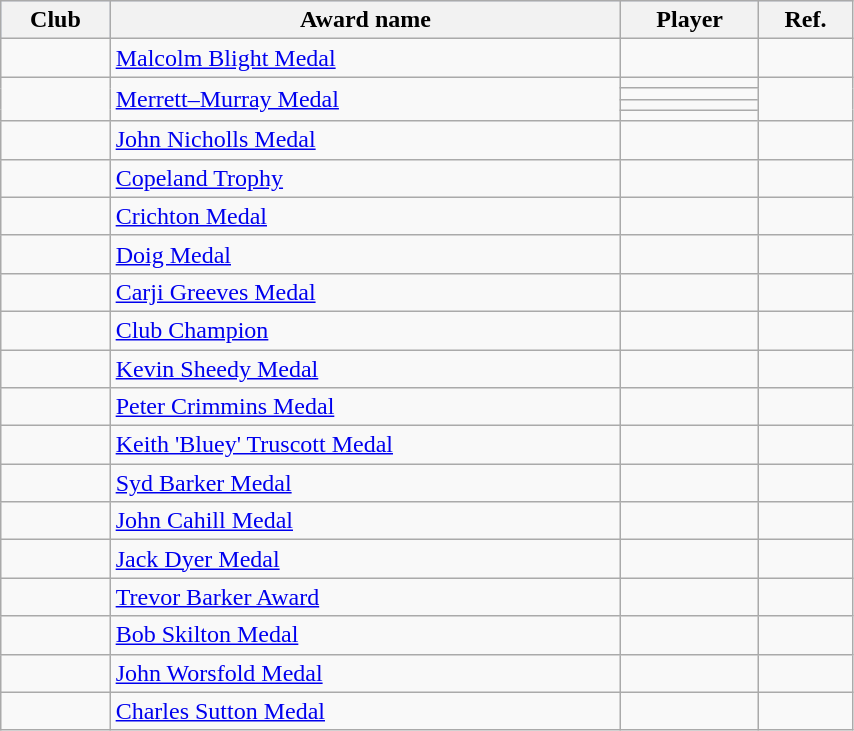<table class="wikitable sortable collapsible"  style="text-align:left; width:45%;">
<tr style="background:#C1D8FF;">
<th>Club</th>
<th>Award name</th>
<th>Player</th>
<th class="unsortable">Ref.</th>
</tr>
<tr>
<td></td>
<td><a href='#'>Malcolm Blight Medal</a></td>
<td></td>
<td></td>
</tr>
<tr>
<td rowspan="4"></td>
<td rowspan="4"><a href='#'>Merrett–Murray Medal</a></td>
<td></td>
<td rowspan="4"></td>
</tr>
<tr>
<td></td>
</tr>
<tr>
<td></td>
</tr>
<tr>
<td></td>
</tr>
<tr>
<td></td>
<td><a href='#'>John Nicholls Medal</a></td>
<td></td>
<td></td>
</tr>
<tr>
<td></td>
<td><a href='#'>Copeland Trophy</a></td>
<td></td>
<td></td>
</tr>
<tr>
<td></td>
<td><a href='#'>Crichton Medal</a></td>
<td></td>
<td></td>
</tr>
<tr>
<td></td>
<td><a href='#'>Doig Medal</a></td>
<td></td>
<td></td>
</tr>
<tr>
<td></td>
<td><a href='#'>Carji Greeves Medal</a></td>
<td></td>
<td></td>
</tr>
<tr>
<td></td>
<td><a href='#'>Club Champion</a></td>
<td></td>
<td></td>
</tr>
<tr>
<td></td>
<td><a href='#'>Kevin Sheedy Medal</a></td>
<td></td>
<td></td>
</tr>
<tr>
<td></td>
<td><a href='#'>Peter Crimmins Medal</a></td>
<td></td>
<td></td>
</tr>
<tr>
<td></td>
<td><a href='#'>Keith 'Bluey' Truscott Medal</a></td>
<td></td>
<td></td>
</tr>
<tr>
<td></td>
<td><a href='#'>Syd Barker Medal</a></td>
<td></td>
<td></td>
</tr>
<tr>
<td></td>
<td><a href='#'>John Cahill Medal</a></td>
<td></td>
<td></td>
</tr>
<tr>
<td></td>
<td><a href='#'>Jack Dyer Medal</a></td>
<td></td>
<td></td>
</tr>
<tr>
<td></td>
<td><a href='#'>Trevor Barker Award</a></td>
<td></td>
<td></td>
</tr>
<tr>
<td></td>
<td><a href='#'>Bob Skilton Medal</a></td>
<td></td>
<td></td>
</tr>
<tr>
<td></td>
<td><a href='#'>John Worsfold Medal</a></td>
<td></td>
<td></td>
</tr>
<tr>
<td></td>
<td><a href='#'>Charles Sutton Medal</a></td>
<td></td>
<td></td>
</tr>
</table>
